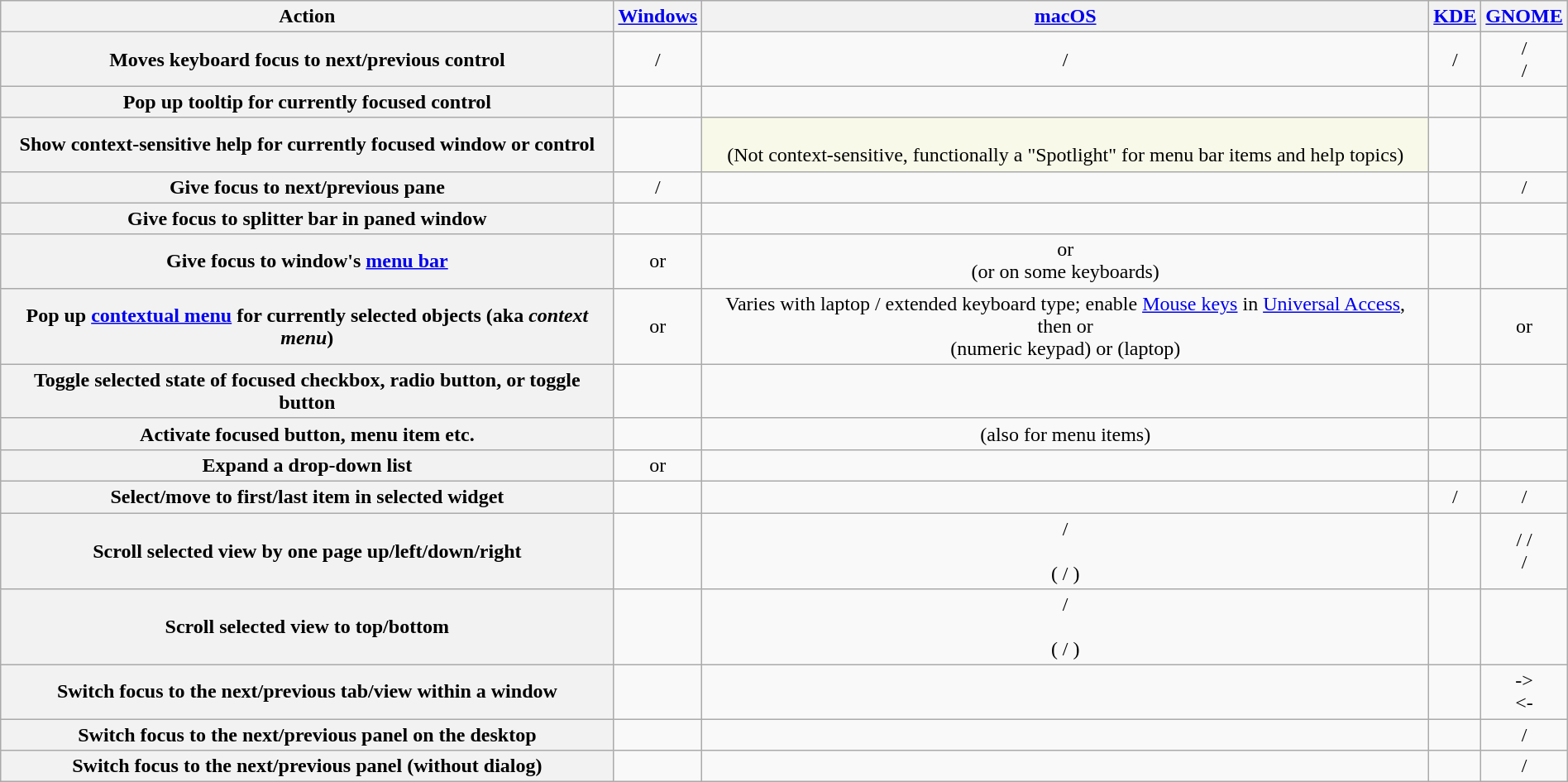<table class="wikitable" style="width: 100%; text-align: center;">
<tr>
<th scope="col">Action</th>
<th scope="col"><a href='#'>Windows</a></th>
<th scope="col"><a href='#'>macOS</a></th>
<th scope="col"><a href='#'>KDE</a></th>
<th scope="col"><a href='#'>GNOME</a></th>
</tr>
<tr>
<th scope="row">Moves keyboard focus to next/previous control</th>
<td> / </td>
<td> / </td>
<td> / </td>
<td> / <br> / </td>
</tr>
<tr>
<th scope="row">Pop up tooltip for currently focused control</th>
<td></td>
<td></td>
<td></td>
<td></td>
</tr>
<tr>
<th scope="row">Show context-sensitive help for currently focused window or control</th>
<td></td>
<td style="background: #f9f9e9;"> <br> (Not context-sensitive, functionally a "Spotlight" for menu bar items and help topics)</td>
<td></td>
<td></td>
</tr>
<tr>
<th scope="row">Give focus to next/previous pane</th>
<td> / </td>
<td><br></td>
<td></td>
<td> / </td>
</tr>
<tr>
<th scope="row">Give focus to splitter bar in paned window</th>
<td></td>
<td></td>
<td></td>
<td></td>
</tr>
<tr>
<th scope="row">Give focus to window's <a href='#'>menu bar</a></th>
<td> or </td>
<td> or<br> (or  on some keyboards)</td>
<td></td>
<td></td>
</tr>
<tr>
<th scope="row">Pop up <a href='#'>contextual menu</a> for currently selected objects (aka <em>context menu</em>)</th>
<td> or </td>
<td>Varies with laptop / extended keyboard type; enable <a href='#'>Mouse keys</a> in <a href='#'>Universal Access</a>, then  or<br> (numeric keypad) or
 (laptop)</td>
<td></td>
<td> or </td>
</tr>
<tr>
<th scope="row">Toggle selected state of focused checkbox, radio button, or toggle button</th>
<td></td>
<td></td>
<td></td>
<td></td>
</tr>
<tr>
<th scope="row">Activate focused button, menu item etc.</th>
<td></td>
<td> (also  for menu items)</td>
<td></td>
<td></td>
</tr>
<tr>
<th scope="row">Expand a drop-down list</th>
<td> or </td>
<td></td>
<td></td>
<td></td>
</tr>
<tr>
<th scope="row">Select/move to first/last item in selected widget</th>
<td></td>
<td></td>
<td> / </td>
<td> / </td>
</tr>
<tr>
<th scope="row">Scroll selected view by one page up/left/down/right</th>
<td></td>
<td> / <br><br>(  /  )</td>
<td></td>
<td> /  /<br>  / </td>
</tr>
<tr>
<th scope="row">Scroll selected view to top/bottom</th>
<td></td>
<td> / <br><br>(  /  )</td>
<td></td>
<td></td>
</tr>
<tr>
<th scope="row">Switch focus to the next/previous tab/view within a window</th>
<td></td>
<td><br><br></td>
<td></td>
<td> -><br> <-</td>
</tr>
<tr>
<th scope="row">Switch focus to the next/previous panel on the desktop</th>
<td></td>
<td></td>
<td></td>
<td> / </td>
</tr>
<tr>
<th scope="row">Switch focus to the next/previous panel (without dialog)</th>
<td></td>
<td></td>
<td></td>
<td> /<br></td>
</tr>
</table>
